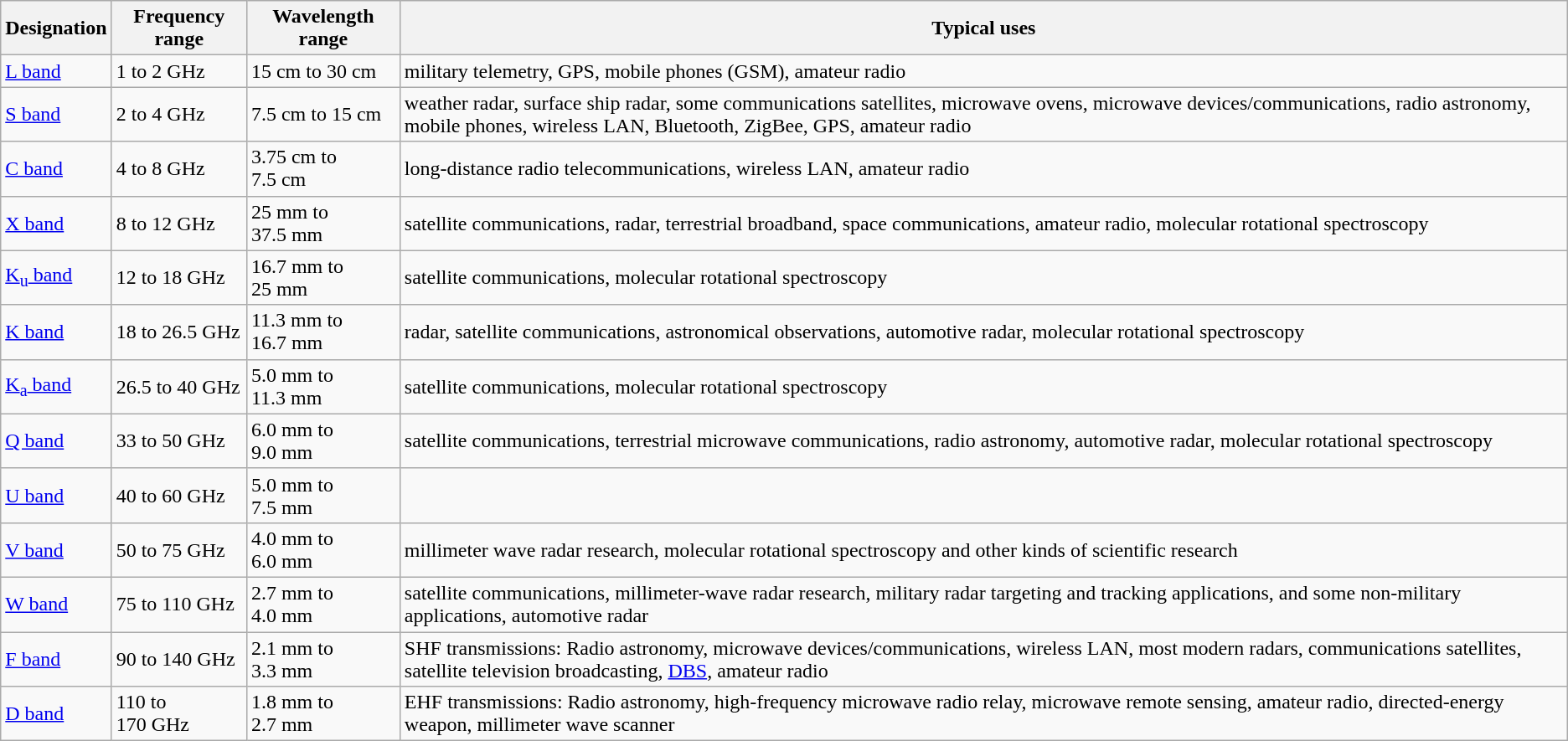<table class="wikitable nowrap">
<tr>
<th>Designation</th>
<th>Frequency range</th>
<th>Wavelength range</th>
<th>Typical uses</th>
</tr>
<tr>
<td><a href='#'>L band</a></td>
<td>1 to 2 GHz</td>
<td>15 cm to 30 cm</td>
<td style="white-space:normal;">military telemetry, GPS, mobile phones (GSM), amateur radio</td>
</tr>
<tr>
<td><a href='#'>S band</a></td>
<td>2 to 4 GHz</td>
<td>7.5 cm to 15 cm</td>
<td style="white-space:normal;">weather radar, surface ship radar, some communications satellites, microwave ovens, microwave devices/communications, radio astronomy, mobile phones, wireless LAN, Bluetooth, ZigBee, GPS, amateur radio</td>
</tr>
<tr>
<td><a href='#'>C band</a></td>
<td>4 to 8 GHz</td>
<td>3.75 cm to 7.5 cm</td>
<td style="white-space:normal;">long-distance radio telecommunications, wireless LAN, amateur radio</td>
</tr>
<tr>
<td><a href='#'>X band</a></td>
<td>8 to 12 GHz</td>
<td>25 mm to 37.5 mm</td>
<td style="white-space:normal;">satellite communications, radar, terrestrial broadband, space communications, amateur radio, molecular rotational spectroscopy</td>
</tr>
<tr>
<td><a href='#'>K<sub>u</sub> band</a></td>
<td>12 to 18 GHz</td>
<td>16.7 mm to 25 mm</td>
<td style="white-space:normal;">satellite communications, molecular rotational spectroscopy</td>
</tr>
<tr>
<td><a href='#'>K band</a></td>
<td>18 to 26.5 GHz</td>
<td>11.3 mm to 16.7 mm</td>
<td style="white-space:normal;">radar, satellite communications, astronomical observations, automotive radar, molecular rotational spectroscopy</td>
</tr>
<tr>
<td><a href='#'>K<sub>a</sub> band</a></td>
<td>26.5 to 40 GHz</td>
<td>5.0 mm to 11.3 mm</td>
<td style="white-space:normal;">satellite communications, molecular rotational spectroscopy</td>
</tr>
<tr>
<td><a href='#'>Q band</a></td>
<td>33 to 50 GHz</td>
<td>6.0 mm to 9.0 mm</td>
<td style="white-space:normal;">satellite communications, terrestrial microwave communications, radio astronomy, automotive radar, molecular rotational spectroscopy</td>
</tr>
<tr>
<td><a href='#'>U band</a></td>
<td>40 to 60 GHz</td>
<td>5.0 mm to 7.5 mm</td>
<td style="white-space:normal;"></td>
</tr>
<tr>
<td><a href='#'>V band</a></td>
<td>50 to 75 GHz</td>
<td>4.0 mm to 6.0 mm</td>
<td style="white-space:normal;">millimeter wave radar research, molecular rotational spectroscopy and other kinds of scientific research</td>
</tr>
<tr>
<td><a href='#'>W band</a></td>
<td>75 to 110 GHz</td>
<td>2.7 mm to 4.0 mm</td>
<td style="white-space:normal;">satellite communications, millimeter-wave radar research, military radar targeting and tracking applications, and some non-military applications, automotive radar</td>
</tr>
<tr>
<td><a href='#'>F band</a></td>
<td>90 to 140 GHz</td>
<td>2.1 mm to 3.3 mm</td>
<td style="white-space:normal;">SHF transmissions: Radio astronomy, microwave devices/communications, wireless LAN, most modern radars, communications satellites, satellite television broadcasting, <a href='#'>DBS</a>, amateur radio</td>
</tr>
<tr>
<td><a href='#'>D band</a></td>
<td>110 to 170 GHz</td>
<td>1.8 mm to 2.7 mm</td>
<td style="white-space:normal;">EHF transmissions: Radio astronomy, high-frequency microwave radio relay, microwave remote sensing, amateur radio, directed-energy weapon, millimeter wave scanner</td>
</tr>
</table>
